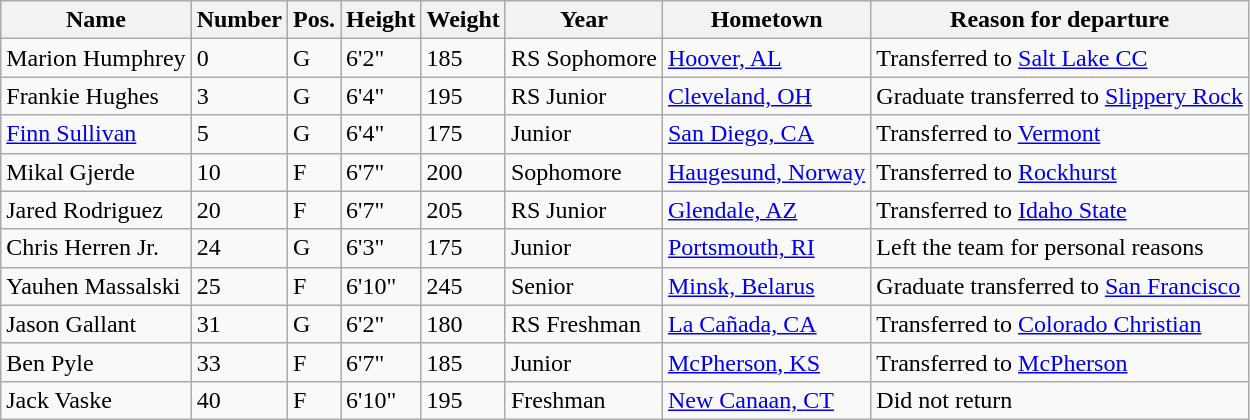<table class="wikitable sortable" border="1">
<tr>
<th>Name</th>
<th>Number</th>
<th>Pos.</th>
<th>Height</th>
<th>Weight</th>
<th>Year</th>
<th>Hometown</th>
<th class="unsortable">Reason for departure</th>
</tr>
<tr>
<td>Marion Humphrey</td>
<td>0</td>
<td>G</td>
<td>6'2"</td>
<td>185</td>
<td>RS Sophomore</td>
<td><a href='#'>Hoover, AL</a></td>
<td>Transferred to <a href='#'>Salt Lake CC</a></td>
</tr>
<tr>
<td>Frankie Hughes</td>
<td>3</td>
<td>G</td>
<td>6'4"</td>
<td>195</td>
<td>RS Junior</td>
<td><a href='#'>Cleveland, OH</a></td>
<td>Graduate transferred to <a href='#'>Slippery Rock</a></td>
</tr>
<tr>
<td><a href='#'>Finn Sullivan</a></td>
<td>5</td>
<td>G</td>
<td>6'4"</td>
<td>175</td>
<td>Junior</td>
<td><a href='#'>San Diego, CA</a></td>
<td>Transferred to <a href='#'>Vermont</a></td>
</tr>
<tr>
<td>Mikal Gjerde</td>
<td>10</td>
<td>F</td>
<td>6'7"</td>
<td>200</td>
<td>Sophomore</td>
<td><a href='#'>Haugesund, Norway</a></td>
<td>Transferred to <a href='#'>Rockhurst</a></td>
</tr>
<tr>
<td>Jared Rodriguez</td>
<td>20</td>
<td>F</td>
<td>6'7"</td>
<td>205</td>
<td>RS Junior</td>
<td><a href='#'>Glendale, AZ</a></td>
<td>Transferred to <a href='#'>Idaho State</a></td>
</tr>
<tr>
<td>Chris Herren Jr.</td>
<td>24</td>
<td>G</td>
<td>6'3"</td>
<td>175</td>
<td>Junior</td>
<td><a href='#'>Portsmouth, RI</a></td>
<td>Left the team for personal reasons</td>
</tr>
<tr>
<td>Yauhen Massalski</td>
<td>25</td>
<td>F</td>
<td>6'10"</td>
<td>245</td>
<td>Senior</td>
<td><a href='#'>Minsk, Belarus</a></td>
<td>Graduate transferred to <a href='#'>San Francisco</a></td>
</tr>
<tr>
<td>Jason Gallant</td>
<td>31</td>
<td>G</td>
<td>6'2"</td>
<td>180</td>
<td>RS Freshman</td>
<td><a href='#'>La Cañada, CA</a></td>
<td>Transferred to <a href='#'>Colorado Christian</a></td>
</tr>
<tr>
<td>Ben Pyle</td>
<td>33</td>
<td>F</td>
<td>6'7"</td>
<td>185</td>
<td>Junior</td>
<td><a href='#'>McPherson, KS</a></td>
<td>Transferred to <a href='#'>McPherson</a></td>
</tr>
<tr>
<td>Jack Vaske</td>
<td>40</td>
<td>F</td>
<td>6'10"</td>
<td>195</td>
<td>Freshman</td>
<td><a href='#'>New Canaan, CT</a></td>
<td>Did not return</td>
</tr>
</table>
